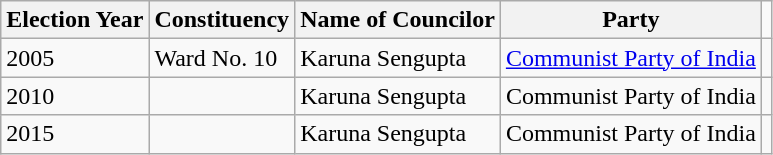<table class="wikitable"ìÍĦĤĠčw>
<tr>
<th>Election Year</th>
<th>Constituency</th>
<th>Name of Councilor</th>
<th>Party</th>
</tr>
<tr>
<td>2005</td>
<td>Ward No. 10</td>
<td>Karuna Sengupta</td>
<td><a href='#'>Communist Party of India</a></td>
<td></td>
</tr>
<tr>
<td>2010</td>
<td></td>
<td>Karuna Sengupta</td>
<td>Communist Party of India</td>
<td></td>
</tr>
<tr>
<td>2015</td>
<td></td>
<td>Karuna Sengupta</td>
<td>Communist Party of India</td>
<td></td>
</tr>
</table>
